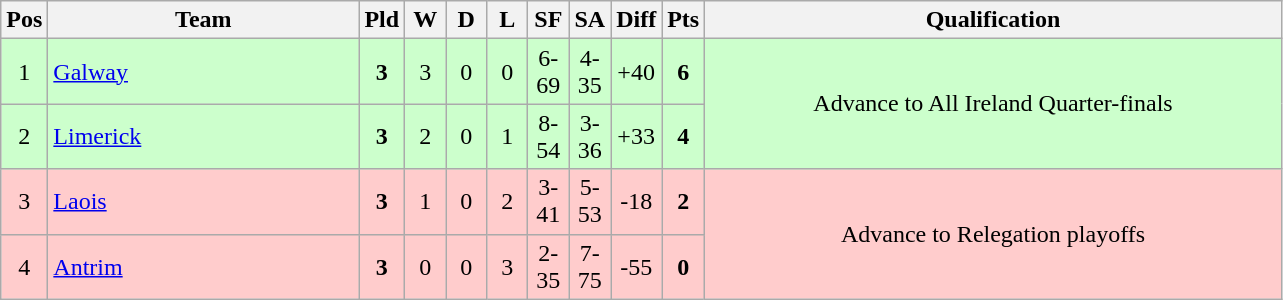<table class="wikitable" style="text-align: center;">
<tr>
<th>Pos</th>
<th style="width:200px;">Team</th>
<th width="20">Pld</th>
<th width="20">W</th>
<th width="20">D</th>
<th width="20">L</th>
<th width="20">SF</th>
<th width="20">SA</th>
<th width="20">Diff</th>
<th width="20">Pts</th>
<th width=377>Qualification</th>
</tr>
<tr style="background:#ccffcc;">
<td>1</td>
<td align=left> <a href='#'>Galway</a></td>
<td><strong>3</strong></td>
<td>3</td>
<td>0</td>
<td>0</td>
<td>6-69</td>
<td>4-35</td>
<td>+40</td>
<td><strong>6</strong></td>
<td rowspan=2>Advance to All Ireland Quarter-finals</td>
</tr>
<tr style="background:#ccffcc;">
<td>2</td>
<td align=left> <a href='#'>Limerick</a></td>
<td><strong>3</strong></td>
<td>2</td>
<td>0</td>
<td>1</td>
<td>8-54</td>
<td>3-36</td>
<td>+33</td>
<td><strong>4</strong></td>
</tr>
<tr style="background:#ffcccc;">
<td>3</td>
<td align=left> <a href='#'>Laois</a></td>
<td><strong>3</strong></td>
<td>1</td>
<td>0</td>
<td>2</td>
<td>3-41</td>
<td>5-53</td>
<td>-18</td>
<td><strong>2</strong></td>
<td rowspan=2>Advance to Relegation playoffs</td>
</tr>
<tr style="background:#ffcccc;">
<td>4</td>
<td align=left> <a href='#'>Antrim</a></td>
<td><strong>3</strong></td>
<td>0</td>
<td>0</td>
<td>3</td>
<td>2-35</td>
<td>7-75</td>
<td>-55</td>
<td><strong>0</strong></td>
</tr>
</table>
